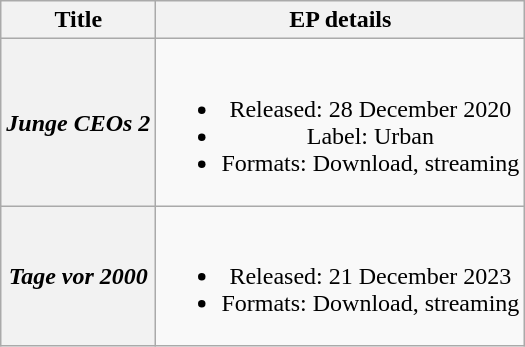<table class="wikitable plainrowheaders" style="text-align:center;">
<tr>
<th scope="col">Title</th>
<th scope="col">EP details</th>
</tr>
<tr>
<th scope="row"><em>Junge CEOs 2</em></th>
<td><br><ul><li>Released: 28 December 2020</li><li>Label: Urban</li><li>Formats: Download, streaming</li></ul></td>
</tr>
<tr>
<th scope="row"><em>Tage vor 2000</em></th>
<td><br><ul><li>Released: 21 December 2023</li><li>Formats: Download, streaming</li></ul></td>
</tr>
</table>
